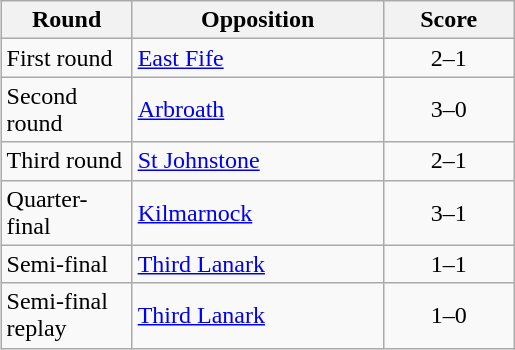<table class="wikitable" style="text-align:left;margin-left:1em;float:right">
<tr>
<th width=80>Round</th>
<th width=160>Opposition</th>
<th width=80>Score</th>
</tr>
<tr>
<td>First round</td>
<td><a href='#'>East Fife</a></td>
<td align=center>2–1</td>
</tr>
<tr>
<td>Second round</td>
<td><a href='#'>Arbroath</a></td>
<td align=center>3–0</td>
</tr>
<tr>
<td>Third round</td>
<td><a href='#'>St Johnstone</a></td>
<td align=center>2–1</td>
</tr>
<tr>
<td>Quarter-final</td>
<td><a href='#'>Kilmarnock</a></td>
<td align=center>3–1</td>
</tr>
<tr>
<td>Semi-final</td>
<td><a href='#'>Third Lanark</a></td>
<td align=center>1–1</td>
</tr>
<tr>
<td>Semi-final replay</td>
<td><a href='#'>Third Lanark</a></td>
<td align=center>1–0</td>
</tr>
</table>
